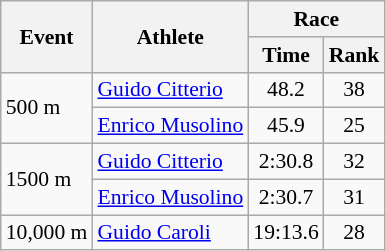<table class="wikitable" border="1" style="font-size:90%">
<tr>
<th rowspan=2>Event</th>
<th rowspan=2>Athlete</th>
<th colspan=2>Race</th>
</tr>
<tr>
<th>Time</th>
<th>Rank</th>
</tr>
<tr>
<td rowspan=2>500 m</td>
<td><a href='#'>Guido Citterio</a></td>
<td align=center>48.2</td>
<td align=center>38</td>
</tr>
<tr>
<td><a href='#'>Enrico Musolino</a></td>
<td align=center>45.9</td>
<td align=center>25</td>
</tr>
<tr>
<td rowspan=2>1500 m</td>
<td><a href='#'>Guido Citterio</a></td>
<td align=center>2:30.8</td>
<td align=center>32</td>
</tr>
<tr>
<td><a href='#'>Enrico Musolino</a></td>
<td align=center>2:30.7</td>
<td align=center>31</td>
</tr>
<tr>
<td>10,000 m</td>
<td><a href='#'>Guido Caroli</a></td>
<td align=center>19:13.6</td>
<td align=center>28</td>
</tr>
</table>
